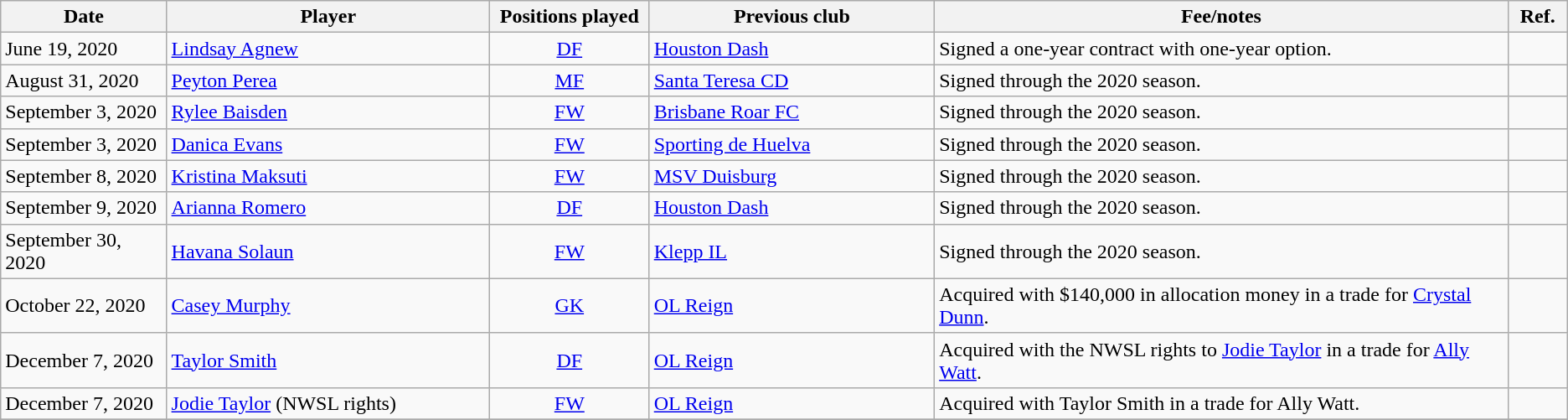<table class="wikitable" style="text-align:left;">
<tr>
<th style="width:125px;">Date</th>
<th style="width:250px;">Player</th>
<th style="width:120px;">Positions played</th>
<th style="width:220px;">Previous club</th>
<th style="width:450px;">Fee/notes</th>
<th style="width:40px;">Ref.</th>
</tr>
<tr>
<td>June 19, 2020</td>
<td> <a href='#'>Lindsay Agnew</a></td>
<td style="text-align: center;"><a href='#'>DF</a></td>
<td> <a href='#'>Houston Dash</a></td>
<td>Signed a one-year contract with one-year option.</td>
<td></td>
</tr>
<tr>
<td>August 31, 2020</td>
<td> <a href='#'>Peyton Perea</a></td>
<td style="text-align: center;"><a href='#'>MF</a></td>
<td> <a href='#'>Santa Teresa CD</a></td>
<td>Signed through the 2020 season.</td>
<td></td>
</tr>
<tr>
<td>September 3, 2020</td>
<td> <a href='#'>Rylee Baisden</a></td>
<td style="text-align: center;"><a href='#'>FW</a></td>
<td> <a href='#'>Brisbane Roar FC</a></td>
<td>Signed through the 2020 season.</td>
<td></td>
</tr>
<tr>
<td>September 3, 2020</td>
<td> <a href='#'>Danica Evans</a></td>
<td style="text-align: center;"><a href='#'>FW</a></td>
<td> <a href='#'>Sporting de Huelva</a></td>
<td>Signed through the 2020 season.</td>
<td></td>
</tr>
<tr>
<td>September 8, 2020</td>
<td> <a href='#'>Kristina Maksuti</a></td>
<td style="text-align: center;"><a href='#'>FW</a></td>
<td> <a href='#'>MSV Duisburg</a></td>
<td>Signed through the 2020 season.</td>
<td></td>
</tr>
<tr>
<td>September 9, 2020</td>
<td> <a href='#'>Arianna Romero</a></td>
<td style="text-align: center;"><a href='#'>DF</a></td>
<td> <a href='#'>Houston Dash</a></td>
<td>Signed through the 2020 season.</td>
<td></td>
</tr>
<tr>
<td>September 30, 2020</td>
<td> <a href='#'>Havana Solaun</a></td>
<td style="text-align: center;"><a href='#'>FW</a></td>
<td> <a href='#'>Klepp IL</a></td>
<td>Signed through the 2020 season.</td>
<td></td>
</tr>
<tr>
<td>October 22, 2020</td>
<td> <a href='#'>Casey Murphy</a></td>
<td style="text-align: center;"><a href='#'>GK</a></td>
<td> <a href='#'>OL Reign</a></td>
<td>Acquired with $140,000 in allocation money in a trade for <a href='#'>Crystal Dunn</a>.</td>
<td></td>
</tr>
<tr>
<td>December 7, 2020</td>
<td> <a href='#'>Taylor Smith</a></td>
<td style="text-align: center;"><a href='#'>DF</a></td>
<td> <a href='#'>OL Reign</a></td>
<td>Acquired with the NWSL rights to <a href='#'>Jodie Taylor</a> in a trade for <a href='#'>Ally Watt</a>.</td>
<td></td>
</tr>
<tr>
<td>December 7, 2020</td>
<td> <a href='#'>Jodie Taylor</a> (NWSL rights)</td>
<td style="text-align: center;"><a href='#'>FW</a></td>
<td> <a href='#'>OL Reign</a></td>
<td>Acquired with Taylor Smith in a trade for Ally Watt.</td>
<td></td>
</tr>
<tr>
</tr>
</table>
